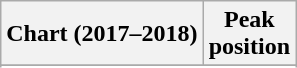<table class="wikitable sortable plainrowheaders">
<tr>
<th>Chart (2017–2018)</th>
<th>Peak<br>position</th>
</tr>
<tr>
</tr>
<tr>
</tr>
<tr>
</tr>
</table>
